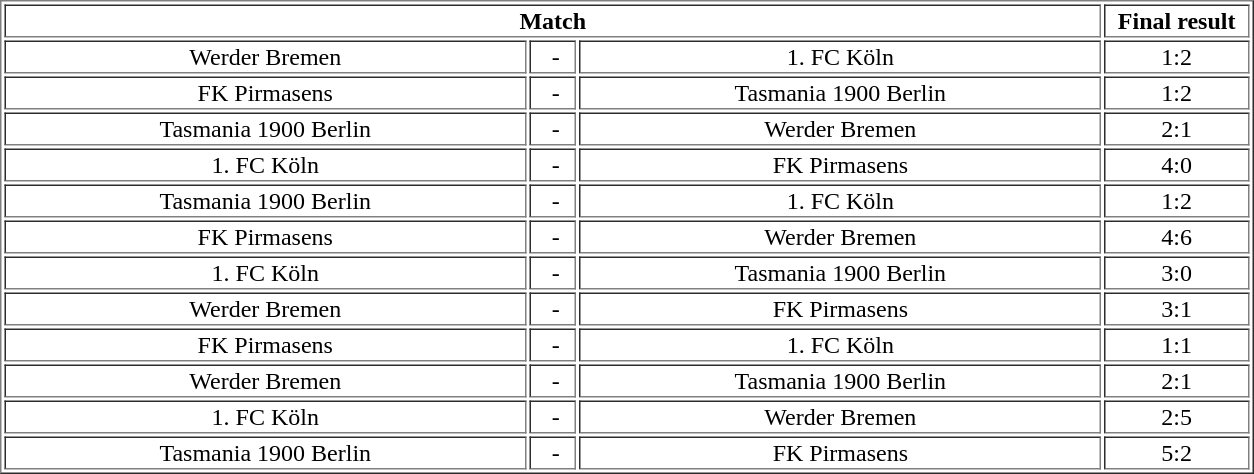<table border=1 align="center">
<tr>
<th colspan=3 width="75%">Match</th>
<th colspan=2 width="10%">Final result</th>
</tr>
<tr align="center">
<td>Werder Bremen</td>
<td> -</td>
<td>1. FC Köln</td>
<td>1:2</td>
</tr>
<tr align="center">
<td>FK Pirmasens</td>
<td> -</td>
<td>Tasmania 1900 Berlin</td>
<td>1:2</td>
</tr>
<tr align="center">
<td>Tasmania 1900 Berlin</td>
<td> -</td>
<td>Werder Bremen</td>
<td>2:1</td>
</tr>
<tr align="center">
<td>1. FC Köln</td>
<td> -</td>
<td>FK Pirmasens</td>
<td>4:0</td>
</tr>
<tr align="center">
<td>Tasmania 1900 Berlin</td>
<td> -</td>
<td>1. FC Köln</td>
<td>1:2</td>
</tr>
<tr align="center">
<td>FK Pirmasens</td>
<td> -</td>
<td>Werder Bremen</td>
<td>4:6</td>
</tr>
<tr align="center">
<td>1. FC Köln</td>
<td> -</td>
<td>Tasmania 1900 Berlin</td>
<td>3:0</td>
</tr>
<tr align="center">
<td>Werder Bremen</td>
<td> -</td>
<td>FK Pirmasens</td>
<td>3:1</td>
</tr>
<tr align="center">
<td>FK Pirmasens</td>
<td> -</td>
<td>1. FC Köln</td>
<td>1:1</td>
</tr>
<tr align="center">
<td>Werder Bremen</td>
<td> -</td>
<td>Tasmania 1900 Berlin</td>
<td>2:1</td>
</tr>
<tr align="center">
<td>1. FC Köln</td>
<td> -</td>
<td>Werder Bremen</td>
<td>2:5</td>
</tr>
<tr align="center">
<td>Tasmania 1900 Berlin</td>
<td> -</td>
<td>FK Pirmasens</td>
<td>5:2</td>
</tr>
</table>
